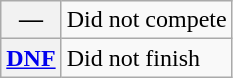<table class="wikitable">
<tr>
<th scope="row">—</th>
<td>Did not compete</td>
</tr>
<tr>
<th scope="row"><a href='#'>DNF</a></th>
<td>Did not finish</td>
</tr>
</table>
